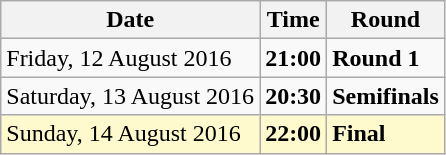<table class="wikitable">
<tr>
<th>Date</th>
<th>Time</th>
<th>Round</th>
</tr>
<tr>
<td>Friday, 12 August 2016</td>
<td><strong>21:00</strong></td>
<td><strong>Round 1</strong></td>
</tr>
<tr>
<td>Saturday, 13 August 2016</td>
<td><strong>20:30</strong></td>
<td><strong>Semifinals</strong></td>
</tr>
<tr style=background:lemonchiffon>
<td>Sunday, 14 August 2016</td>
<td><strong>22:00</strong></td>
<td><strong>Final</strong></td>
</tr>
</table>
